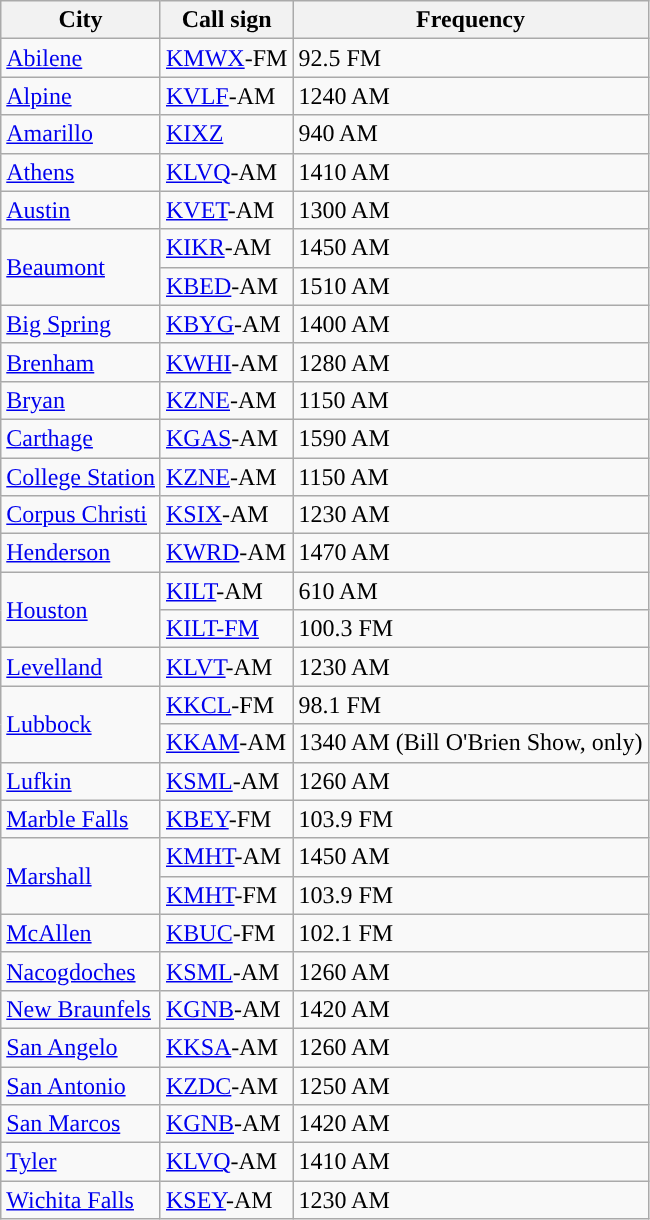<table class="wikitable">
<tr>
<th>City</th>
<th>Call sign</th>
<th>Frequency</th>
</tr>
<tr>
<td><a href='#'>Abilene</a></td>
<td><a href='#'>KMWX</a>-FM</td>
<td>92.5 FM</td>
</tr>
<tr>
<td><a href='#'>Alpine</a></td>
<td><a href='#'>KVLF</a>-AM</td>
<td>1240 AM</td>
</tr>
<tr>
<td><a href='#'>Amarillo</a></td>
<td><a href='#'>KIXZ</a></td>
<td>940 AM</td>
</tr>
<tr>
<td><a href='#'>Athens</a></td>
<td><a href='#'>KLVQ</a>-AM</td>
<td>1410 AM</td>
</tr>
<tr>
<td><a href='#'>Austin</a></td>
<td><a href='#'>KVET</a>-AM</td>
<td>1300 AM</td>
</tr>
<tr>
<td rowspan=2><a href='#'>Beaumont</a></td>
<td><a href='#'>KIKR</a>-AM</td>
<td>1450 AM</td>
</tr>
<tr>
<td><a href='#'>KBED</a>-AM</td>
<td>1510 AM</td>
</tr>
<tr>
<td><a href='#'>Big Spring</a></td>
<td><a href='#'>KBYG</a>-AM</td>
<td>1400 AM</td>
</tr>
<tr>
<td><a href='#'>Brenham</a></td>
<td><a href='#'>KWHI</a>-AM</td>
<td>1280 AM</td>
</tr>
<tr>
<td><a href='#'>Bryan</a></td>
<td><a href='#'>KZNE</a>-AM</td>
<td>1150 AM</td>
</tr>
<tr>
<td><a href='#'>Carthage</a></td>
<td><a href='#'>KGAS</a>-AM</td>
<td>1590 AM</td>
</tr>
<tr>
<td><a href='#'>College Station</a></td>
<td><a href='#'>KZNE</a>-AM</td>
<td>1150 AM</td>
</tr>
<tr>
<td><a href='#'>Corpus Christi</a></td>
<td><a href='#'>KSIX</a>-AM</td>
<td>1230 AM</td>
</tr>
<tr>
<td><a href='#'>Henderson</a></td>
<td><a href='#'>KWRD</a>-AM</td>
<td>1470 AM</td>
</tr>
<tr>
<td rowspan=2><a href='#'>Houston</a></td>
<td><a href='#'>KILT</a>-AM</td>
<td>610 AM</td>
</tr>
<tr>
<td><a href='#'>KILT-FM</a></td>
<td>100.3 FM</td>
</tr>
<tr>
<td><a href='#'>Levelland</a></td>
<td><a href='#'>KLVT</a>-AM</td>
<td>1230 AM</td>
</tr>
<tr>
<td rowspan=2><a href='#'>Lubbock</a></td>
<td><a href='#'>KKCL</a>-FM</td>
<td>98.1 FM</td>
</tr>
<tr>
<td><a href='#'>KKAM</a>-AM</td>
<td>1340 AM (Bill O'Brien Show, only)</td>
</tr>
<tr>
<td><a href='#'>Lufkin</a></td>
<td><a href='#'>KSML</a>-AM</td>
<td>1260 AM</td>
</tr>
<tr>
<td><a href='#'>Marble Falls</a></td>
<td><a href='#'>KBEY</a>-FM</td>
<td>103.9 FM</td>
</tr>
<tr>
<td rowspan=2><a href='#'>Marshall</a></td>
<td><a href='#'>KMHT</a>-AM</td>
<td>1450 AM</td>
</tr>
<tr>
<td><a href='#'>KMHT</a>-FM</td>
<td>103.9 FM</td>
</tr>
<tr>
<td><a href='#'>McAllen</a></td>
<td><a href='#'>KBUC</a>-FM</td>
<td>102.1 FM</td>
</tr>
<tr>
<td><a href='#'>Nacogdoches</a></td>
<td><a href='#'>KSML</a>-AM</td>
<td>1260 AM</td>
</tr>
<tr>
<td><a href='#'>New Braunfels</a></td>
<td><a href='#'>KGNB</a>-AM</td>
<td>1420 AM</td>
</tr>
<tr>
<td><a href='#'>San Angelo</a></td>
<td><a href='#'>KKSA</a>-AM</td>
<td>1260 AM</td>
</tr>
<tr>
<td><a href='#'>San Antonio</a></td>
<td><a href='#'>KZDC</a>-AM</td>
<td>1250 AM</td>
</tr>
<tr>
<td><a href='#'>San Marcos</a></td>
<td><a href='#'>KGNB</a>-AM</td>
<td>1420 AM</td>
</tr>
<tr>
<td><a href='#'>Tyler</a></td>
<td><a href='#'>KLVQ</a>-AM</td>
<td>1410 AM</td>
</tr>
<tr>
<td><a href='#'>Wichita Falls</a></td>
<td><a href='#'>KSEY</a>-AM</td>
<td>1230 AM</td>
</tr>
</table>
